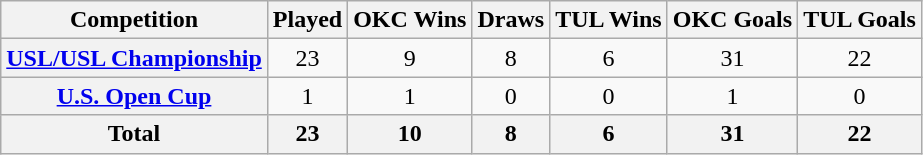<table class="sortable wikitable plainrowheaders" style="text-align:center">
<tr>
<th scope=col>Competition</th>
<th scope=col>Played</th>
<th scope=col>OKC Wins</th>
<th scope=col>Draws</th>
<th scope=col>TUL Wins</th>
<th scope=col>OKC Goals</th>
<th scope=col>TUL Goals</th>
</tr>
<tr>
<th scope=row><a href='#'>USL/USL Championship</a></th>
<td>23</td>
<td>9</td>
<td>8</td>
<td>6</td>
<td>31</td>
<td>22</td>
</tr>
<tr>
<th scope=row><a href='#'>U.S. Open Cup</a></th>
<td>1</td>
<td>1</td>
<td>0</td>
<td>0</td>
<td>1</td>
<td>0</td>
</tr>
<tr class="sortbottom">
<th scope=col><strong>Total</strong></th>
<th><strong>23</strong></th>
<th><strong>10</strong></th>
<th><strong>8</strong></th>
<th><strong>6</strong></th>
<th><strong>31</strong></th>
<th><strong>22</strong></th>
</tr>
</table>
